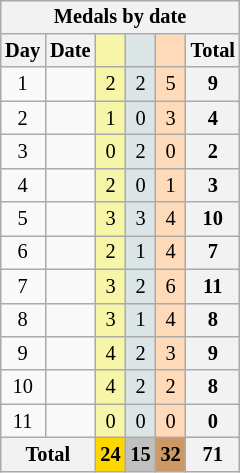<table class="wikitable" style="font-size:85%; float:right">
<tr align=center>
<th colspan=6>Medals by date</th>
</tr>
<tr align=center>
<th>Day</th>
<th>Date</th>
<td style="background:#f7f6a8;"></td>
<td style="background:#dce5e5;"></td>
<td style="background:#ffdab9;"></td>
<th>Total</th>
</tr>
<tr align=center>
<td>1</td>
<td></td>
<td style="background:#f7f6a8;">2</td>
<td style="background:#dce5e5;">2</td>
<td style="background:#ffdab9;">5</td>
<th>9</th>
</tr>
<tr align=center>
<td>2</td>
<td></td>
<td style="background:#f7f6a8;">1</td>
<td style="background:#dce5e5;">0</td>
<td style="background:#ffdab9;">3</td>
<th>4</th>
</tr>
<tr align=center>
<td>3</td>
<td></td>
<td style="background:#f7f6a8;">0</td>
<td style="background:#dce5e5;">2</td>
<td style="background:#ffdab9;">0</td>
<th>2</th>
</tr>
<tr align=center>
<td>4</td>
<td></td>
<td style="background:#f7f6a8;">2</td>
<td style="background:#dce5e5;">0</td>
<td style="background:#ffdab9;">1</td>
<th>3</th>
</tr>
<tr align=center>
<td>5</td>
<td></td>
<td style="background:#f7f6a8;">3</td>
<td style="background:#dce5e5;">3</td>
<td style="background:#ffdab9;">4</td>
<th>10</th>
</tr>
<tr align=center>
<td>6</td>
<td></td>
<td style="background:#f7f6a8;">2</td>
<td style="background:#dce5e5;">1</td>
<td style="background:#ffdab9;">4</td>
<th>7</th>
</tr>
<tr align=center>
<td>7</td>
<td></td>
<td style="background:#f7f6a8;">3</td>
<td style="background:#dce5e5;">2</td>
<td style="background:#ffdab9;">6</td>
<th>11</th>
</tr>
<tr align=center>
<td>8</td>
<td></td>
<td style="background:#f7f6a8;">3</td>
<td style="background:#dce5e5;">1</td>
<td style="background:#ffdab9;">4</td>
<th>8</th>
</tr>
<tr align=center>
<td>9</td>
<td></td>
<td style="background:#f7f6a8;">4</td>
<td style="background:#dce5e5;">2</td>
<td style="background:#ffdab9;">3</td>
<th>9</th>
</tr>
<tr align=center>
<td>10</td>
<td></td>
<td style="background:#f7f6a8;">4</td>
<td style="background:#dce5e5;">2</td>
<td style="background:#ffdab9;">2</td>
<th>8</th>
</tr>
<tr align=center>
<td>11</td>
<td></td>
<td style="background:#f7f6a8;">0</td>
<td style="background:#dce5e5;">0</td>
<td style="background:#ffdab9;">0</td>
<th><strong>0</strong></th>
</tr>
<tr align=center>
<th colspan="2">Total</th>
<th style="background:gold;">24</th>
<th style="background:silver;">15</th>
<th style="background:#c96;">32</th>
<th>71</th>
</tr>
</table>
